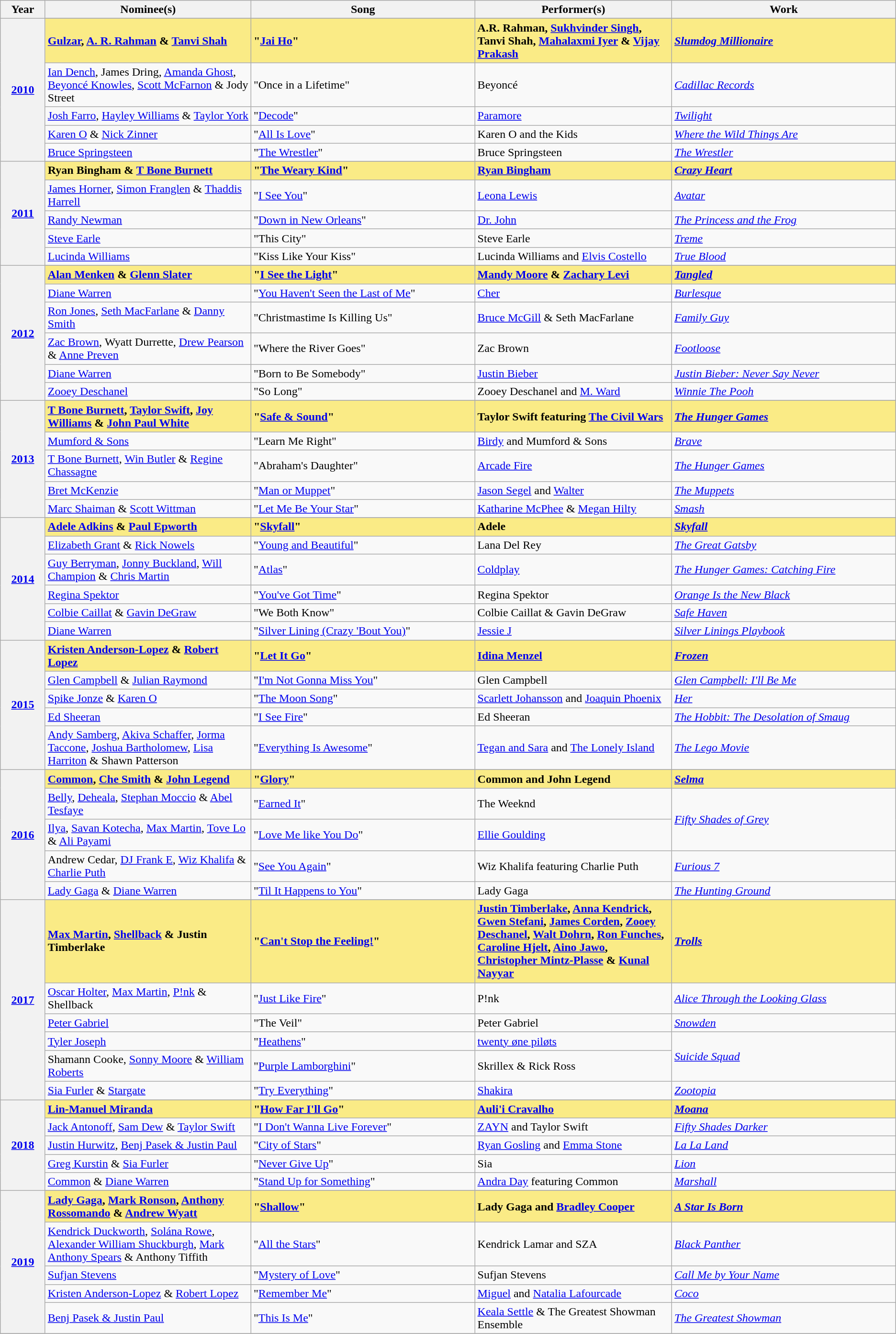<table class="wikitable">
<tr>
<th width="5%">Year</th>
<th width="23%">Nominee(s)</th>
<th width="25%">Song</th>
<th width="22%">Performer(s)</th>
<th width="25%">Work</th>
</tr>
<tr>
<th scope="row" rowspan="6" style="text-align:center;"><a href='#'>2010</a><br></th>
</tr>
<tr style="background:#FAEB86">
<td><strong><a href='#'>Gulzar</a>, <a href='#'>A. R. Rahman</a> & <a href='#'>Tanvi Shah</a></strong></td>
<td><strong>"<a href='#'>Jai Ho</a>"</strong></td>
<td><strong>A.R. Rahman, <a href='#'>Sukhvinder Singh</a>, Tanvi Shah, <a href='#'>Mahalaxmi Iyer</a> & <a href='#'>Vijay Prakash</a></strong></td>
<td><strong><em><a href='#'>Slumdog Millionaire</a></em></strong></td>
</tr>
<tr>
<td><a href='#'>Ian Dench</a>, James Dring, <a href='#'>Amanda Ghost</a>, <a href='#'>Beyoncé Knowles</a>, <a href='#'>Scott McFarnon</a> & Jody Street</td>
<td>"Once in a Lifetime"</td>
<td>Beyoncé</td>
<td><em><a href='#'>Cadillac Records</a></em></td>
</tr>
<tr>
<td><a href='#'>Josh Farro</a>, <a href='#'>Hayley Williams</a> & <a href='#'>Taylor York</a></td>
<td>"<a href='#'>Decode</a>"</td>
<td><a href='#'>Paramore</a></td>
<td><em><a href='#'>Twilight</a></em></td>
</tr>
<tr>
<td><a href='#'>Karen O</a> & <a href='#'>Nick Zinner</a></td>
<td>"<a href='#'>All Is Love</a>"</td>
<td>Karen O and the Kids</td>
<td><em><a href='#'>Where the Wild Things Are</a></em></td>
</tr>
<tr>
<td><a href='#'>Bruce Springsteen</a></td>
<td>"<a href='#'>The Wrestler</a>"</td>
<td>Bruce Springsteen</td>
<td><em><a href='#'>The Wrestler</a></em></td>
</tr>
<tr>
<th scope="row" rowspan="6" style="text-align:center;"><a href='#'>2011</a><br></th>
</tr>
<tr style="background:#FAEB86">
<td><strong>Ryan Bingham & <a href='#'>T Bone Burnett</a></strong></td>
<td><strong>"<a href='#'>The Weary Kind</a>"</strong></td>
<td><strong><a href='#'>Ryan Bingham</a></strong></td>
<td><strong><em><a href='#'>Crazy Heart</a></em></strong></td>
</tr>
<tr>
<td><a href='#'>James Horner</a>, <a href='#'>Simon Franglen</a> & <a href='#'>Thaddis Harrell</a></td>
<td>"<a href='#'>I See You</a>"</td>
<td><a href='#'>Leona Lewis</a></td>
<td><em><a href='#'>Avatar</a></em></td>
</tr>
<tr>
<td><a href='#'>Randy Newman</a></td>
<td>"<a href='#'>Down in New Orleans</a>"</td>
<td><a href='#'>Dr. John</a></td>
<td><em><a href='#'>The Princess and the Frog</a></em></td>
</tr>
<tr>
<td><a href='#'>Steve Earle</a></td>
<td>"This City"</td>
<td>Steve Earle</td>
<td><em><a href='#'>Treme</a></em></td>
</tr>
<tr>
<td><a href='#'>Lucinda Williams</a></td>
<td>"Kiss Like Your Kiss"</td>
<td>Lucinda Williams and <a href='#'>Elvis Costello</a></td>
<td><em><a href='#'>True Blood</a></em></td>
</tr>
<tr>
<th scope="row" rowspan="7" style="text-align:center;"><a href='#'>2012</a><br></th>
</tr>
<tr style="background:#FAEB86">
<td><strong><a href='#'>Alan Menken</a> & <a href='#'>Glenn Slater</a></strong></td>
<td><strong>"<a href='#'>I See the Light</a>"</strong></td>
<td><strong><a href='#'>Mandy Moore</a> & <a href='#'>Zachary Levi</a></strong></td>
<td><strong><em><a href='#'>Tangled</a></em></strong></td>
</tr>
<tr>
<td><a href='#'>Diane Warren</a></td>
<td>"<a href='#'>You Haven't Seen the Last of Me</a>"</td>
<td><a href='#'>Cher</a></td>
<td><em><a href='#'>Burlesque</a></em></td>
</tr>
<tr>
<td><a href='#'>Ron Jones</a>, <a href='#'>Seth MacFarlane</a> & <a href='#'>Danny Smith</a></td>
<td>"Christmastime Is Killing Us"</td>
<td><a href='#'>Bruce McGill</a> & Seth MacFarlane</td>
<td><em><a href='#'>Family Guy</a></em></td>
</tr>
<tr>
<td><a href='#'>Zac Brown</a>, Wyatt Durrette, <a href='#'>Drew Pearson</a> & <a href='#'>Anne Preven</a></td>
<td>"Where the River Goes"</td>
<td>Zac Brown</td>
<td><em><a href='#'>Footloose</a></em></td>
</tr>
<tr>
<td><a href='#'>Diane Warren</a></td>
<td>"Born to Be Somebody"</td>
<td><a href='#'>Justin Bieber</a></td>
<td><em><a href='#'>Justin Bieber: Never Say Never</a></em></td>
</tr>
<tr>
<td><a href='#'>Zooey Deschanel</a></td>
<td>"So Long"</td>
<td>Zooey Deschanel and <a href='#'>M. Ward</a></td>
<td><em><a href='#'>Winnie The Pooh</a></em></td>
</tr>
<tr>
<th scope="row" rowspan="6" style="text-align:center;"><a href='#'>2013</a><br></th>
</tr>
<tr style="background:#FAEB86">
<td><strong><a href='#'>T Bone Burnett</a>, <a href='#'>Taylor Swift</a>, <a href='#'>Joy Williams</a> & <a href='#'>John Paul White</a></strong></td>
<td><strong>"<a href='#'>Safe & Sound</a>"</strong></td>
<td><strong>Taylor Swift featuring <a href='#'>The Civil Wars</a></strong></td>
<td><strong><em><a href='#'>The Hunger Games</a></em></strong></td>
</tr>
<tr>
<td><a href='#'>Mumford & Sons</a></td>
<td>"Learn Me Right"</td>
<td><a href='#'>Birdy</a> and Mumford & Sons</td>
<td><em><a href='#'>Brave</a></em></td>
</tr>
<tr>
<td><a href='#'>T Bone Burnett</a>, <a href='#'>Win Butler</a> & <a href='#'>Regine Chassagne</a></td>
<td>"Abraham's Daughter"</td>
<td><a href='#'>Arcade Fire</a></td>
<td><em><a href='#'>The Hunger Games</a></em></td>
</tr>
<tr>
<td><a href='#'>Bret McKenzie</a></td>
<td>"<a href='#'>Man or Muppet</a>"</td>
<td><a href='#'>Jason Segel</a> and <a href='#'>Walter</a></td>
<td><em><a href='#'>The Muppets</a></em></td>
</tr>
<tr>
<td><a href='#'>Marc Shaiman</a> & <a href='#'>Scott Wittman</a></td>
<td>"<a href='#'>Let Me Be Your Star</a>"</td>
<td><a href='#'>Katharine McPhee</a> & <a href='#'>Megan Hilty</a></td>
<td><em><a href='#'>Smash</a></em></td>
</tr>
<tr>
<th scope="row" rowspan="7" style="text-align:center;"><a href='#'>2014</a><br></th>
</tr>
<tr style="background:#FAEB86">
<td><strong><a href='#'>Adele Adkins</a> & <a href='#'>Paul Epworth</a></strong></td>
<td><strong>"<a href='#'>Skyfall</a>"</strong></td>
<td><strong>Adele</strong></td>
<td><strong><em><a href='#'>Skyfall</a></em></strong></td>
</tr>
<tr>
<td><a href='#'>Elizabeth Grant</a> & <a href='#'>Rick Nowels</a></td>
<td>"<a href='#'>Young and Beautiful</a>"</td>
<td>Lana Del Rey</td>
<td><em><a href='#'>The Great Gatsby</a></em></td>
</tr>
<tr>
<td><a href='#'>Guy Berryman</a>, <a href='#'>Jonny Buckland</a>, <a href='#'>Will Champion</a> & <a href='#'>Chris Martin</a></td>
<td>"<a href='#'>Atlas</a>"</td>
<td><a href='#'>Coldplay</a></td>
<td><em><a href='#'>The Hunger Games: Catching Fire</a></em></td>
</tr>
<tr>
<td><a href='#'>Regina Spektor</a></td>
<td>"<a href='#'>You've Got Time</a>"</td>
<td>Regina Spektor</td>
<td><em><a href='#'>Orange Is the New Black</a></em></td>
</tr>
<tr>
<td><a href='#'>Colbie Caillat</a> & <a href='#'>Gavin DeGraw</a></td>
<td>"We Both Know"</td>
<td>Colbie Caillat & Gavin DeGraw</td>
<td><em><a href='#'>Safe Haven</a></em></td>
</tr>
<tr>
<td><a href='#'>Diane Warren</a></td>
<td>"<a href='#'>Silver Lining (Crazy 'Bout You)</a>"</td>
<td><a href='#'>Jessie J</a></td>
<td><em><a href='#'>Silver Linings Playbook</a></em></td>
</tr>
<tr>
<th scope="row" rowspan="6" style="text-align:center;"><a href='#'>2015</a><br></th>
</tr>
<tr style="background:#FAEB86">
<td><strong><a href='#'>Kristen Anderson-Lopez</a> & <a href='#'>Robert Lopez</a></strong></td>
<td><strong>"<a href='#'>Let It Go</a>"</strong></td>
<td><strong><a href='#'>Idina Menzel</a></strong></td>
<td><strong><em><a href='#'>Frozen</a></em></strong></td>
</tr>
<tr>
<td><a href='#'>Glen Campbell</a> & <a href='#'>Julian Raymond</a></td>
<td>"<a href='#'>I'm Not Gonna Miss You</a>"</td>
<td>Glen Campbell</td>
<td><em><a href='#'>Glen Campbell: I'll Be Me</a></em></td>
</tr>
<tr>
<td><a href='#'>Spike Jonze</a> & <a href='#'>Karen O</a></td>
<td>"<a href='#'>The Moon Song</a>"</td>
<td><a href='#'>Scarlett Johansson</a> and <a href='#'>Joaquin Phoenix</a></td>
<td><em><a href='#'>Her</a></em></td>
</tr>
<tr>
<td><a href='#'>Ed Sheeran</a></td>
<td>"<a href='#'>I See Fire</a>"</td>
<td>Ed Sheeran</td>
<td><em><a href='#'>The Hobbit: The Desolation of Smaug</a></em></td>
</tr>
<tr>
<td><a href='#'>Andy Samberg</a>, <a href='#'>Akiva Schaffer</a>, <a href='#'>Jorma Taccone</a>, <a href='#'>Joshua Bartholomew</a>, <a href='#'>Lisa Harriton</a> & Shawn Patterson</td>
<td>"<a href='#'>Everything Is Awesome</a>"</td>
<td><a href='#'>Tegan and Sara</a> and <a href='#'>The Lonely Island</a></td>
<td><em><a href='#'>The Lego Movie</a></em></td>
</tr>
<tr>
<th scope="row" rowspan="6" style="text-align:center;"><a href='#'>2016</a><br></th>
</tr>
<tr style="background:#FAEB86">
<td><strong><a href='#'>Common</a>, <a href='#'>Che Smith</a> & <a href='#'>John Legend</a></strong></td>
<td><strong>"<a href='#'>Glory</a>"</strong></td>
<td><strong>Common and John Legend</strong></td>
<td><strong><em><a href='#'>Selma</a></em></strong></td>
</tr>
<tr>
<td><a href='#'>Belly</a>, <a href='#'>Deheala</a>, <a href='#'>Stephan Moccio</a> & <a href='#'>Abel Tesfaye</a></td>
<td>"<a href='#'>Earned It</a>"</td>
<td>The Weeknd</td>
<td rowspan="2"><em><a href='#'>Fifty Shades of Grey</a></em></td>
</tr>
<tr>
<td><a href='#'>Ilya</a>, <a href='#'>Savan Kotecha</a>, <a href='#'>Max Martin</a>, <a href='#'>Tove Lo</a> & <a href='#'>Ali Payami</a></td>
<td>"<a href='#'>Love Me like You Do</a>"</td>
<td><a href='#'>Ellie Goulding</a></td>
</tr>
<tr>
<td>Andrew Cedar, <a href='#'>DJ Frank E</a>, <a href='#'>Wiz Khalifa</a> & <a href='#'>Charlie Puth</a></td>
<td>"<a href='#'>See You Again</a>"</td>
<td>Wiz Khalifa featuring Charlie Puth</td>
<td><em><a href='#'>Furious 7</a></em></td>
</tr>
<tr>
<td><a href='#'>Lady Gaga</a> & <a href='#'>Diane Warren</a></td>
<td>"<a href='#'>Til It Happens to You</a>"</td>
<td>Lady Gaga</td>
<td><em><a href='#'>The Hunting Ground</a></em></td>
</tr>
<tr>
<th scope="row" rowspan="7" style="text-align:center;"><a href='#'>2017</a><br></th>
</tr>
<tr style="background:#FAEB86">
<td><strong><a href='#'>Max Martin</a>, <a href='#'>Shellback</a> & Justin Timberlake</strong></td>
<td><strong>"<a href='#'>Can't Stop the Feeling!</a>"</strong></td>
<td><strong><a href='#'>Justin Timberlake</a>, <a href='#'>Anna Kendrick</a>, <a href='#'>Gwen Stefani</a>, <a href='#'>James Corden</a>, <a href='#'>Zooey Deschanel</a>, <a href='#'>Walt Dohrn</a>, <a href='#'>Ron Funches</a>, <a href='#'>Caroline Hjelt</a>, <a href='#'>Aino Jawo</a>, <a href='#'>Christopher Mintz-Plasse</a> & <a href='#'>Kunal Nayyar</a></strong></td>
<td><strong><em><a href='#'>Trolls</a></em></strong></td>
</tr>
<tr>
<td><a href='#'>Oscar Holter</a>, <a href='#'>Max Martin</a>, <a href='#'>P!nk</a> & Shellback</td>
<td>"<a href='#'>Just Like Fire</a>"</td>
<td>P!nk</td>
<td><em><a href='#'>Alice Through the Looking Glass</a></em></td>
</tr>
<tr>
<td><a href='#'>Peter Gabriel</a></td>
<td>"The Veil"</td>
<td>Peter Gabriel</td>
<td><em><a href='#'>Snowden</a></em></td>
</tr>
<tr>
<td><a href='#'>Tyler Joseph</a></td>
<td>"<a href='#'>Heathens</a>"</td>
<td><a href='#'>twenty øne piløts</a></td>
<td rowspan="2"><em><a href='#'>Suicide Squad</a></em></td>
</tr>
<tr>
<td>Shamann Cooke, <a href='#'>Sonny Moore</a> & <a href='#'>William Roberts</a></td>
<td>"<a href='#'>Purple Lamborghini</a>"</td>
<td>Skrillex & Rick Ross</td>
</tr>
<tr>
<td><a href='#'>Sia Furler</a> & <a href='#'>Stargate</a></td>
<td>"<a href='#'>Try Everything</a>"</td>
<td><a href='#'>Shakira</a></td>
<td><em><a href='#'>Zootopia</a></em></td>
</tr>
<tr>
<th scope="row" rowspan="6" style="text-align:center;"><a href='#'>2018</a><br></th>
</tr>
<tr style="background:#FAEB86">
<td><strong><a href='#'>Lin-Manuel Miranda</a></strong></td>
<td><strong>"<a href='#'>How Far I'll Go</a>"</strong></td>
<td><strong><a href='#'>Auli'i Cravalho</a></strong></td>
<td><strong><em><a href='#'>Moana</a></em></strong></td>
</tr>
<tr>
<td><a href='#'>Jack Antonoff</a>, <a href='#'>Sam Dew</a> & <a href='#'>Taylor Swift</a></td>
<td>"<a href='#'>I Don't Wanna Live Forever</a>"</td>
<td><a href='#'>ZAYN</a> and Taylor Swift</td>
<td><em><a href='#'>Fifty Shades Darker</a></em></td>
</tr>
<tr>
<td><a href='#'>Justin Hurwitz</a>, <a href='#'>Benj Pasek & Justin Paul</a></td>
<td>"<a href='#'>City of Stars</a>"</td>
<td><a href='#'>Ryan Gosling</a> and <a href='#'>Emma Stone</a></td>
<td><em><a href='#'>La La Land</a></em></td>
</tr>
<tr>
<td><a href='#'>Greg Kurstin</a> & <a href='#'>Sia Furler</a></td>
<td>"<a href='#'>Never Give Up</a>"</td>
<td>Sia</td>
<td><em><a href='#'>Lion</a></em></td>
</tr>
<tr>
<td><a href='#'>Common</a> & <a href='#'>Diane Warren</a></td>
<td>"<a href='#'>Stand Up for Something</a>"</td>
<td><a href='#'>Andra Day</a> featuring Common</td>
<td><em><a href='#'>Marshall</a></em></td>
</tr>
<tr>
<th scope="row" rowspan="6" style="text-align:center;"><a href='#'>2019</a><br></th>
</tr>
<tr style="background:#FAEB86">
<td><strong><a href='#'>Lady Gaga</a>, <a href='#'>Mark Ronson</a>, <a href='#'>Anthony Rossomando</a> & <a href='#'>Andrew Wyatt</a></strong></td>
<td><strong>"<a href='#'>Shallow</a>"</strong></td>
<td><strong>Lady Gaga and <a href='#'>Bradley Cooper</a></strong></td>
<td><strong><em><a href='#'>A Star Is Born</a></em></strong></td>
</tr>
<tr>
<td><a href='#'>Kendrick Duckworth</a>, <a href='#'>Solána Rowe</a>, <a href='#'>Alexander William Shuckburgh</a>, <a href='#'>Mark Anthony Spears</a> & Anthony Tiffith</td>
<td>"<a href='#'>All the Stars</a>"</td>
<td>Kendrick Lamar and SZA</td>
<td><em><a href='#'>Black Panther</a></em></td>
</tr>
<tr>
<td><a href='#'>Sufjan Stevens</a></td>
<td>"<a href='#'>Mystery of Love</a>"</td>
<td>Sufjan Stevens</td>
<td><em><a href='#'>Call Me by Your Name</a></em></td>
</tr>
<tr>
<td><a href='#'>Kristen Anderson-Lopez</a> & <a href='#'>Robert Lopez</a></td>
<td>"<a href='#'>Remember Me</a>"</td>
<td><a href='#'>Miguel</a> and <a href='#'>Natalia Lafourcade</a></td>
<td><em><a href='#'>Coco</a></em></td>
</tr>
<tr>
<td><a href='#'>Benj Pasek & Justin Paul</a></td>
<td>"<a href='#'>This Is Me</a>"</td>
<td><a href='#'>Keala Settle</a> & The Greatest Showman Ensemble</td>
<td><em><a href='#'>The Greatest Showman</a></em></td>
</tr>
<tr>
</tr>
</table>
